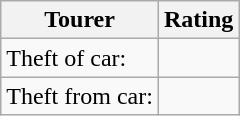<table class="wikitable">
<tr>
<th>Tourer</th>
<th>Rating</th>
</tr>
<tr>
<td>Theft of car:</td>
<td></td>
</tr>
<tr>
<td>Theft from car:</td>
<td></td>
</tr>
</table>
